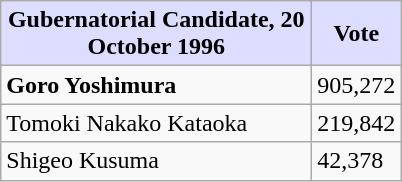<table class="wikitable">
<tr>
<th style="background:#ddf; width:200px;">Gubernatorial Candidate, 20 October 1996</th>
<th style="background:#ddf; width:50px;">Vote</th>
</tr>
<tr>
<td><strong>Goro Yoshimura</strong></td>
<td>905,272</td>
</tr>
<tr>
<td>Tomoki Nakako Kataoka</td>
<td>219,842</td>
</tr>
<tr>
<td>Shigeo Kusuma</td>
<td>42,378</td>
</tr>
</table>
